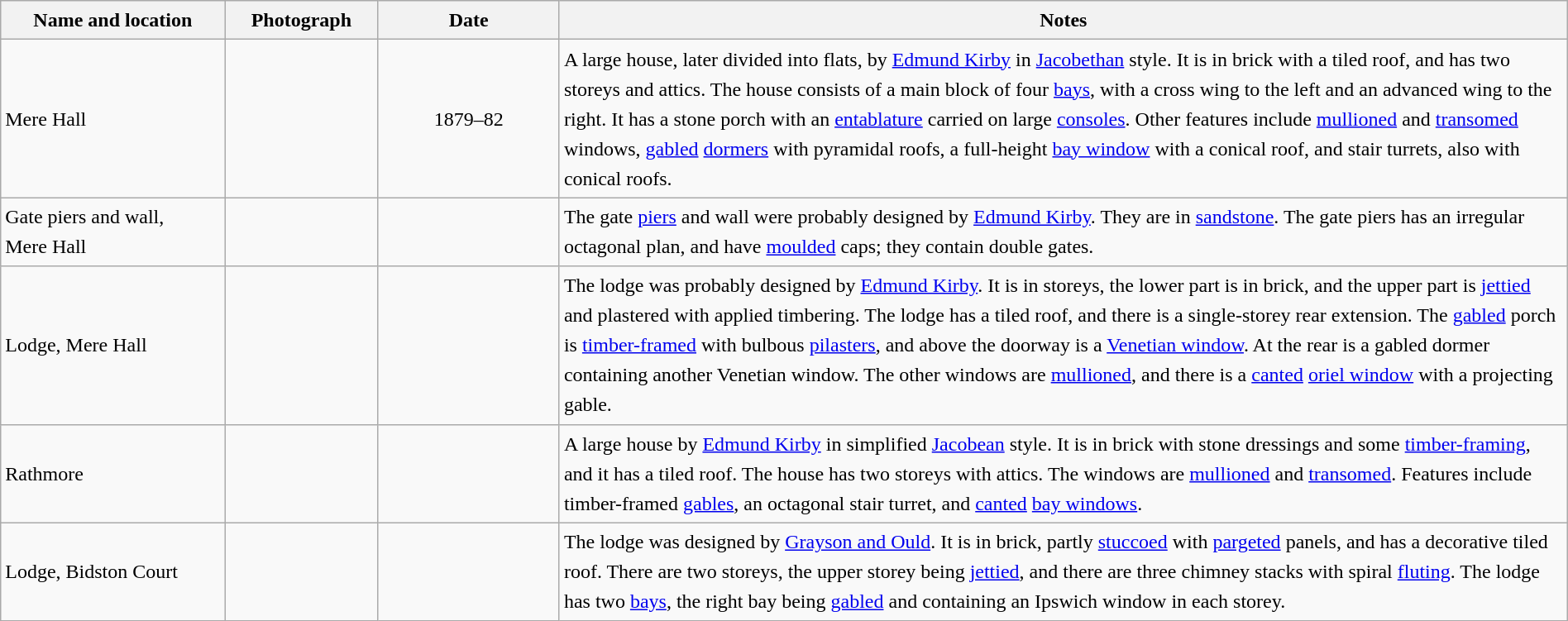<table class="wikitable sortable plainrowheaders" style="width:100%;border:0px;text-align:left;line-height:150%;">
<tr>
<th scope="col"  style="width:150px">Name and location</th>
<th scope="col"  style="width:100px" class="unsortable">Photograph</th>
<th scope="col"  style="width:120px">Date</th>
<th scope="col"  style="width:700px" class="unsortable">Notes</th>
</tr>
<tr>
<td>Mere Hall<br><small></small></td>
<td></td>
<td align="center">1879–82</td>
<td>A large house, later divided into flats, by <a href='#'>Edmund Kirby</a> in <a href='#'>Jacobethan</a> style.  It is in brick with a tiled roof, and has two storeys and attics.  The house consists of a main block of four <a href='#'>bays</a>, with a cross wing to the left and an advanced wing to the right.  It has a stone porch with an <a href='#'>entablature</a> carried on large <a href='#'>consoles</a>.  Other features include <a href='#'>mullioned</a> and <a href='#'>transomed</a> windows, <a href='#'>gabled</a> <a href='#'>dormers</a> with pyramidal roofs, a full-height <a href='#'>bay window</a> with a conical roof, and stair turrets, also with conical roofs.</td>
</tr>
<tr>
<td>Gate piers and wall,<br>Mere Hall<br><small></small></td>
<td></td>
<td align="center"></td>
<td>The gate <a href='#'>piers</a> and wall were probably designed by <a href='#'>Edmund Kirby</a>.  They are in <a href='#'>sandstone</a>.  The gate piers has an irregular octagonal plan, and have <a href='#'>moulded</a> caps; they contain double gates.</td>
</tr>
<tr>
<td>Lodge, Mere Hall<br><small></small></td>
<td></td>
<td align="center"></td>
<td>The lodge was probably designed by <a href='#'>Edmund Kirby</a>.  It is in  storeys, the lower part is in brick, and the upper part is <a href='#'>jettied</a> and plastered with applied timbering.  The lodge has a tiled roof, and there is a single-storey rear extension.  The <a href='#'>gabled</a> porch is <a href='#'>timber-framed</a> with bulbous <a href='#'>pilasters</a>, and above the doorway is a <a href='#'>Venetian window</a>.  At the rear is a gabled dormer containing another Venetian window.  The other windows are <a href='#'>mullioned</a>, and there is a <a href='#'>canted</a> <a href='#'>oriel window</a> with a projecting gable.</td>
</tr>
<tr>
<td>Rathmore<br><small></small></td>
<td></td>
<td align="center"></td>
<td>A large house by <a href='#'>Edmund Kirby</a> in simplified <a href='#'>Jacobean</a> style.  It is in brick with stone dressings and some <a href='#'>timber-framing</a>, and it has a tiled roof.  The house has two storeys with attics.  The windows are <a href='#'>mullioned</a> and <a href='#'>transomed</a>.  Features include timber-framed <a href='#'>gables</a>, an octagonal stair turret, and <a href='#'>canted</a> <a href='#'>bay windows</a>.</td>
</tr>
<tr>
<td>Lodge, Bidston Court<br><small></small></td>
<td></td>
<td align="center"></td>
<td>The lodge was designed by <a href='#'>Grayson and Ould</a>.  It is in brick, partly <a href='#'>stuccoed</a> with <a href='#'>pargeted</a> panels, and has a decorative tiled roof.  There are two storeys, the upper storey being <a href='#'>jettied</a>, and there are three chimney stacks with spiral <a href='#'>fluting</a>.  The lodge has two <a href='#'>bays</a>, the right bay being <a href='#'>gabled</a> and containing  an Ipswich window in each storey.</td>
</tr>
<tr>
</tr>
</table>
